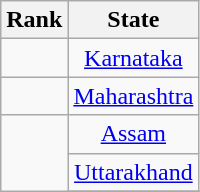<table class="wikitable sortable" style="text-align:center">
<tr>
<th>Rank</th>
<th>State</th>
</tr>
<tr>
<td></td>
<td> <a href='#'>Karnataka</a></td>
</tr>
<tr>
<td></td>
<td> <a href='#'>Maharashtra</a></td>
</tr>
<tr>
<td rowspan=3></td>
<td> <a href='#'>Assam</a></td>
</tr>
<tr>
<td>  <a href='#'>Uttarakhand</a></td>
</tr>
<tr>
</tr>
</table>
